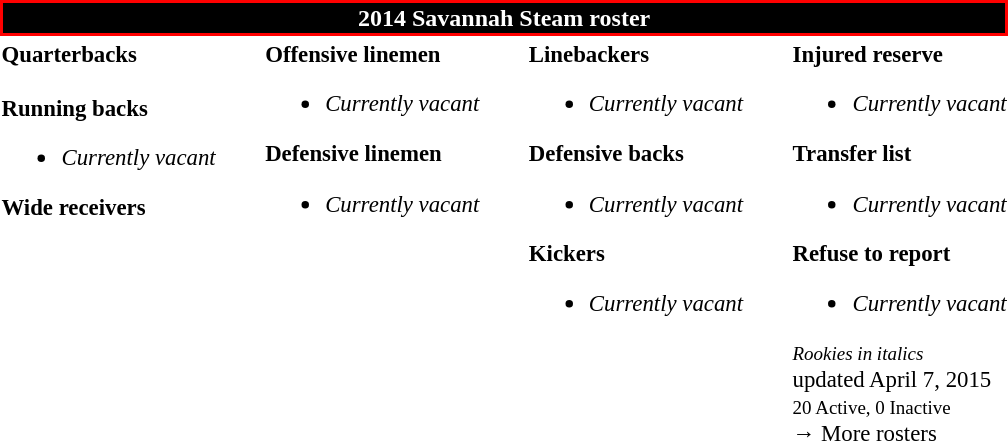<table class="toccolours" style="text-align: left;">
<tr>
<th colspan="7" style="background:#000000; border:2px solid #FF0000; color:white; text-align:center;"><strong>2014 Savannah Steam roster</strong></th>
</tr>
<tr>
<td style="font-size: 95%;vertical-align:top;"><strong>Quarterbacks</strong><br><br><strong>Running backs</strong><ul><li><em>Currently vacant</em></li></ul><strong>Wide receivers</strong>
</td>
<td style="width: 25px;"></td>
<td style="font-size: 95%;vertical-align:top;"><strong>Offensive linemen</strong><br><ul><li><em>Currently vacant</em></li></ul><strong>Defensive linemen</strong><ul><li><em>Currently vacant</em></li></ul></td>
<td style="width: 25px;"></td>
<td style="font-size: 95%;vertical-align:top;"><strong>Linebackers</strong><br><ul><li><em>Currently vacant</em></li></ul><strong>Defensive backs</strong><ul><li><em>Currently vacant</em></li></ul><strong>Kickers</strong><ul><li><em>Currently vacant</em></li></ul></td>
<td style="width: 25px;"></td>
<td style="font-size: 95%;vertical-align:top;"><strong>Injured reserve</strong><br><ul><li><em>Currently vacant</em></li></ul><strong>Transfer list</strong><ul><li><em>Currently vacant</em></li></ul><strong>Refuse to report</strong><ul><li><em>Currently vacant</em></li></ul><small><em>Rookies in italics</em></small><br>
 updated April 7, 2015<br>
<small>20 Active, 0 Inactive</small><br>→ More rosters</td>
</tr>
</table>
